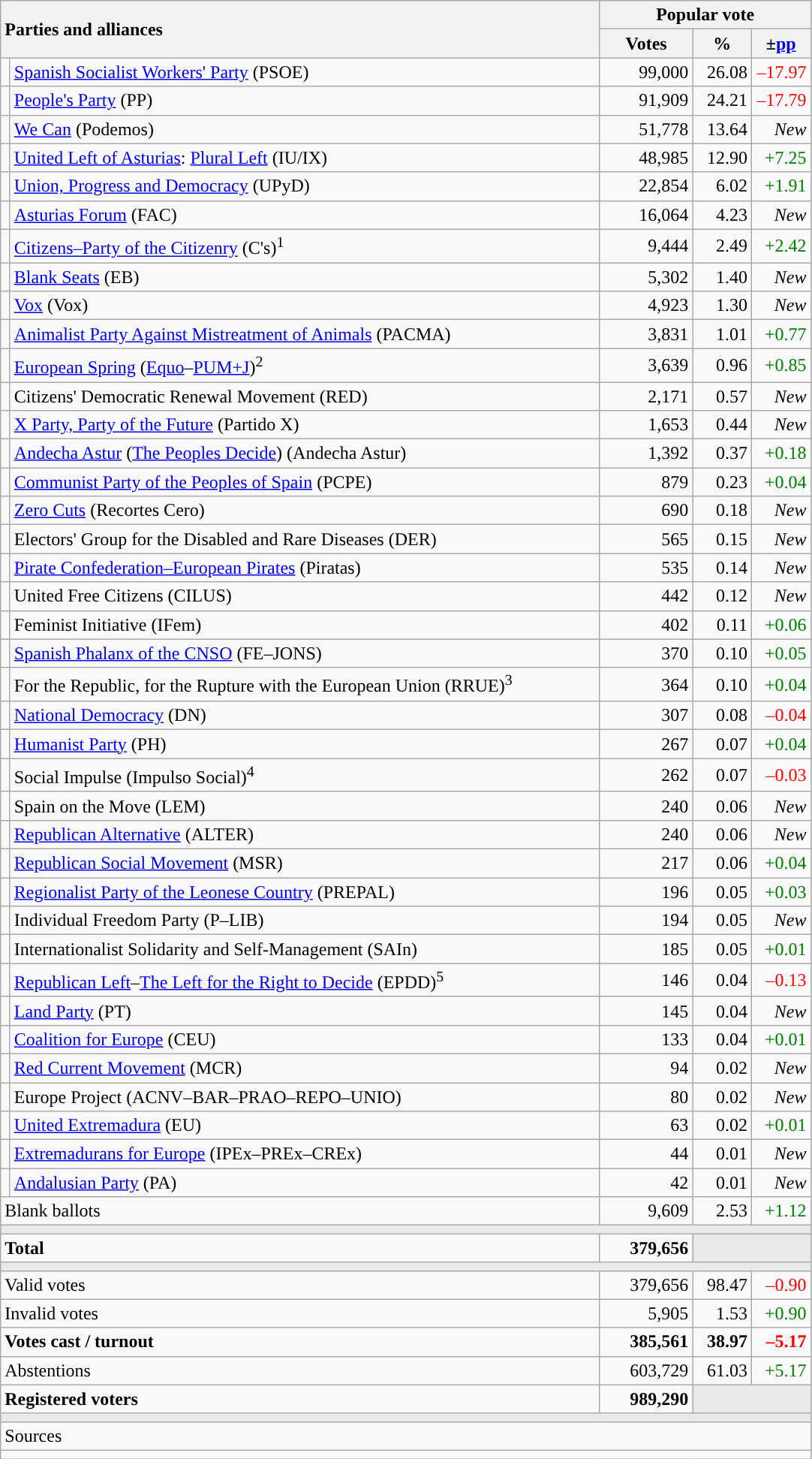<table class="wikitable" style="text-align:right">
<tr>
<th style="text-align:left;" rowspan="2" colspan="2" width="525">Parties and alliances</th>
<th colspan="3">Popular vote</th>
</tr>
<tr>
<th width="75">Votes</th>
<th width="45">%</th>
<th width="45">±<a href='#'>pp</a></th>
</tr>
<tr>
<td width="1" style="color:inherit;background:"></td>
<td align="left"><a href='#'>Spanish Socialist Workers' Party</a> (PSOE)</td>
<td>99,000</td>
<td>26.08</td>
<td style="color:red;">–17.97</td>
</tr>
<tr>
<td style="color:inherit;background:"></td>
<td align="left"><a href='#'>People's Party</a> (PP)</td>
<td>91,909</td>
<td>24.21</td>
<td style="color:red;">–17.79</td>
</tr>
<tr>
<td style="color:inherit;background:"></td>
<td align="left"><a href='#'>We Can</a> (Podemos)</td>
<td>51,778</td>
<td>13.64</td>
<td><em>New</em></td>
</tr>
<tr>
<td style="color:inherit;background:"></td>
<td align="left"><a href='#'>United Left of Asturias</a>: <a href='#'>Plural Left</a> (IU/IX)</td>
<td>48,985</td>
<td>12.90</td>
<td style="color:green;">+7.25</td>
</tr>
<tr>
<td style="color:inherit;background:"></td>
<td align="left"><a href='#'>Union, Progress and Democracy</a> (UPyD)</td>
<td>22,854</td>
<td>6.02</td>
<td style="color:green;">+1.91</td>
</tr>
<tr>
<td style="color:inherit;background:"></td>
<td align="left"><a href='#'>Asturias Forum</a> (FAC)</td>
<td>16,064</td>
<td>4.23</td>
<td><em>New</em></td>
</tr>
<tr>
<td style="color:inherit;background:"></td>
<td align="left"><a href='#'>Citizens–Party of the Citizenry</a> (C's)<sup>1</sup></td>
<td>9,444</td>
<td>2.49</td>
<td style="color:green;">+2.42</td>
</tr>
<tr>
<td style="color:inherit;background:"></td>
<td align="left"><a href='#'>Blank Seats</a> (EB)</td>
<td>5,302</td>
<td>1.40</td>
<td><em>New</em></td>
</tr>
<tr>
<td style="color:inherit;background:"></td>
<td align="left"><a href='#'>Vox</a> (Vox)</td>
<td>4,923</td>
<td>1.30</td>
<td><em>New</em></td>
</tr>
<tr>
<td style="color:inherit;background:"></td>
<td align="left"><a href='#'>Animalist Party Against Mistreatment of Animals</a> (PACMA)</td>
<td>3,831</td>
<td>1.01</td>
<td style="color:green;">+0.77</td>
</tr>
<tr>
<td style="color:inherit;background:"></td>
<td align="left"><a href='#'>European Spring</a> (<a href='#'>Equo</a>–<a href='#'>PUM+J</a>)<sup>2</sup></td>
<td>3,639</td>
<td>0.96</td>
<td style="color:green;">+0.85</td>
</tr>
<tr>
<td style="color:inherit;background:"></td>
<td align="left">Citizens' Democratic Renewal Movement (RED)</td>
<td>2,171</td>
<td>0.57</td>
<td><em>New</em></td>
</tr>
<tr>
<td style="color:inherit;background:"></td>
<td align="left"><a href='#'>X Party, Party of the Future</a> (Partido X)</td>
<td>1,653</td>
<td>0.44</td>
<td><em>New</em></td>
</tr>
<tr>
<td style="color:inherit;background:"></td>
<td align="left"><a href='#'>Andecha Astur</a> (<a href='#'>The Peoples Decide</a>) (Andecha Astur)</td>
<td>1,392</td>
<td>0.37</td>
<td style="color:green;">+0.18</td>
</tr>
<tr>
<td style="color:inherit;background:"></td>
<td align="left"><a href='#'>Communist Party of the Peoples of Spain</a> (PCPE)</td>
<td>879</td>
<td>0.23</td>
<td style="color:green;">+0.04</td>
</tr>
<tr>
<td style="color:inherit;background:"></td>
<td align="left"><a href='#'>Zero Cuts</a> (Recortes Cero)</td>
<td>690</td>
<td>0.18</td>
<td><em>New</em></td>
</tr>
<tr>
<td style="color:inherit;background:"></td>
<td align="left">Electors' Group for the Disabled and Rare Diseases (DER)</td>
<td>565</td>
<td>0.15</td>
<td><em>New</em></td>
</tr>
<tr>
<td style="color:inherit;background:"></td>
<td align="left"><a href='#'>Pirate Confederation–European Pirates</a> (Piratas)</td>
<td>535</td>
<td>0.14</td>
<td><em>New</em></td>
</tr>
<tr>
<td style="color:inherit;background:"></td>
<td align="left">United Free Citizens (CILUS)</td>
<td>442</td>
<td>0.12</td>
<td><em>New</em></td>
</tr>
<tr>
<td style="color:inherit;background:"></td>
<td align="left">Feminist Initiative (IFem)</td>
<td>402</td>
<td>0.11</td>
<td style="color:green;">+0.06</td>
</tr>
<tr>
<td style="color:inherit;background:"></td>
<td align="left"><a href='#'>Spanish Phalanx of the CNSO</a> (FE–JONS)</td>
<td>370</td>
<td>0.10</td>
<td style="color:green;">+0.05</td>
</tr>
<tr>
<td style="color:inherit;background:"></td>
<td align="left">For the Republic, for the Rupture with the European Union (RRUE)<sup>3</sup></td>
<td>364</td>
<td>0.10</td>
<td style="color:green;">+0.04</td>
</tr>
<tr>
<td style="color:inherit;background:"></td>
<td align="left"><a href='#'>National Democracy</a> (DN)</td>
<td>307</td>
<td>0.08</td>
<td style="color:red;">–0.04</td>
</tr>
<tr>
<td style="color:inherit;background:"></td>
<td align="left"><a href='#'>Humanist Party</a> (PH)</td>
<td>267</td>
<td>0.07</td>
<td style="color:green;">+0.04</td>
</tr>
<tr>
<td style="color:inherit;background:"></td>
<td align="left">Social Impulse (Impulso Social)<sup>4</sup></td>
<td>262</td>
<td>0.07</td>
<td style="color:red;">–0.03</td>
</tr>
<tr>
<td style="color:inherit;background:"></td>
<td align="left">Spain on the Move (LEM)</td>
<td>240</td>
<td>0.06</td>
<td><em>New</em></td>
</tr>
<tr>
<td style="color:inherit;background:"></td>
<td align="left"><a href='#'>Republican Alternative</a> (ALTER)</td>
<td>240</td>
<td>0.06</td>
<td><em>New</em></td>
</tr>
<tr>
<td style="color:inherit;background:"></td>
<td align="left"><a href='#'>Republican Social Movement</a> (MSR)</td>
<td>217</td>
<td>0.06</td>
<td style="color:green;">+0.04</td>
</tr>
<tr>
<td style="color:inherit;background:"></td>
<td align="left"><a href='#'>Regionalist Party of the Leonese Country</a> (PREPAL)</td>
<td>196</td>
<td>0.05</td>
<td style="color:green;">+0.03</td>
</tr>
<tr>
<td style="color:inherit;background:"></td>
<td align="left">Individual Freedom Party (P–LIB)</td>
<td>194</td>
<td>0.05</td>
<td><em>New</em></td>
</tr>
<tr>
<td style="color:inherit;background:"></td>
<td align="left">Internationalist Solidarity and Self-Management (SAIn)</td>
<td>185</td>
<td>0.05</td>
<td style="color:green;">+0.01</td>
</tr>
<tr>
<td style="color:inherit;background:"></td>
<td align="left"><a href='#'>Republican Left</a>–<a href='#'>The Left for the Right to Decide</a> (EPDD)<sup>5</sup></td>
<td>146</td>
<td>0.04</td>
<td style="color:red;">–0.13</td>
</tr>
<tr>
<td style="color:inherit;background:"></td>
<td align="left"><a href='#'>Land Party</a> (PT)</td>
<td>145</td>
<td>0.04</td>
<td><em>New</em></td>
</tr>
<tr>
<td style="color:inherit;background:"></td>
<td align="left"><a href='#'>Coalition for Europe</a> (CEU)</td>
<td>133</td>
<td>0.04</td>
<td style="color:green;">+0.01</td>
</tr>
<tr>
<td style="color:inherit;background:"></td>
<td align="left"><a href='#'>Red Current Movement</a> (MCR)</td>
<td>94</td>
<td>0.02</td>
<td><em>New</em></td>
</tr>
<tr>
<td style="color:inherit;background:"></td>
<td align="left">Europe Project (ACNV–BAR–PRAO–REPO–UNIO)</td>
<td>80</td>
<td>0.02</td>
<td><em>New</em></td>
</tr>
<tr>
<td style="color:inherit;background:"></td>
<td align="left"><a href='#'>United Extremadura</a> (EU)</td>
<td>63</td>
<td>0.02</td>
<td style="color:green;">+0.01</td>
</tr>
<tr>
<td style="color:inherit;background:"></td>
<td align="left"><a href='#'>Extremadurans for Europe</a> (IPEx–PREx–CREx)</td>
<td>44</td>
<td>0.01</td>
<td><em>New</em></td>
</tr>
<tr>
<td style="color:inherit;background:"></td>
<td align="left"><a href='#'>Andalusian Party</a> (PA)</td>
<td>42</td>
<td>0.01</td>
<td><em>New</em></td>
</tr>
<tr>
<td align="left" colspan="2">Blank ballots</td>
<td>9,609</td>
<td>2.53</td>
<td style="color:green;">+1.12</td>
</tr>
<tr>
<td colspan="5" bgcolor="#E9E9E9"></td>
</tr>
<tr style="font-weight:bold;">
<td align="left" colspan="2">Total</td>
<td>379,656</td>
<td bgcolor="#E9E9E9" colspan="2"></td>
</tr>
<tr>
<td colspan="5" bgcolor="#E9E9E9"></td>
</tr>
<tr>
<td align="left" colspan="2">Valid votes</td>
<td>379,656</td>
<td>98.47</td>
<td style="color:red;">–0.90</td>
</tr>
<tr>
<td align="left" colspan="2">Invalid votes</td>
<td>5,905</td>
<td>1.53</td>
<td style="color:green;">+0.90</td>
</tr>
<tr style="font-weight:bold;">
<td align="left" colspan="2">Votes cast / turnout</td>
<td>385,561</td>
<td>38.97</td>
<td style="color:red;">–5.17</td>
</tr>
<tr>
<td align="left" colspan="2">Abstentions</td>
<td>603,729</td>
<td>61.03</td>
<td style="color:green;">+5.17</td>
</tr>
<tr style="font-weight:bold;">
<td align="left" colspan="2">Registered voters</td>
<td>989,290</td>
<td bgcolor="#E9E9E9" colspan="2"></td>
</tr>
<tr>
<td colspan="5" bgcolor="#E9E9E9"></td>
</tr>
<tr>
<td align="left" colspan="5">Sources</td>
</tr>
<tr>
<td colspan="5" style="text-align:left; max-width:680px;"></td>
</tr>
</table>
